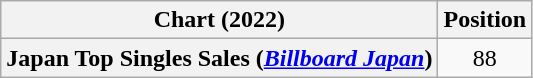<table class="wikitable plainrowheaders" style="text-align:center">
<tr>
<th scope="col">Chart (2022)</th>
<th scope="col">Position</th>
</tr>
<tr>
<th scope="row">Japan Top Singles Sales (<em><a href='#'>Billboard Japan</a></em>)</th>
<td>88</td>
</tr>
</table>
